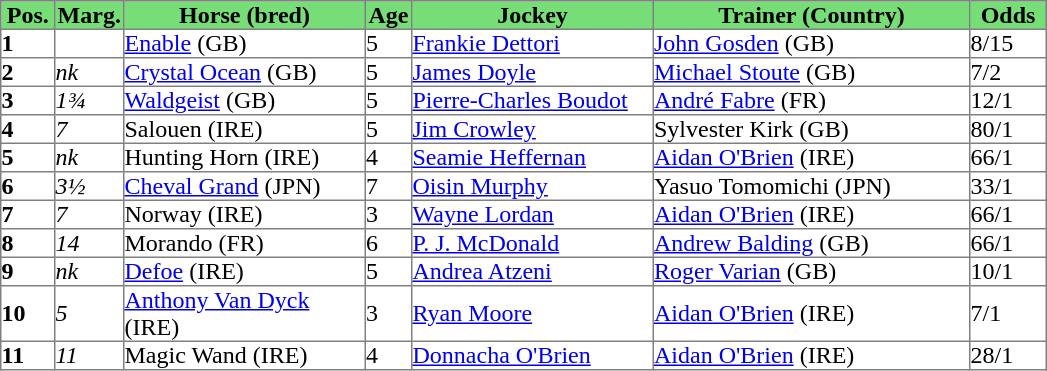<table class = "sortable" | border="1" cellpadding="0" style="border-collapse: collapse;">
<tr style="background:#7d7; text-align:center;">
<th style="width:35px;"><strong>Pos.</strong></th>
<th style="width:45px;"><strong>Marg.</strong></th>
<th style="width:160px;"><strong>Horse (bred)</strong></th>
<th style="width:30px;"><strong>Age</strong></th>
<th style="width:160px;"><strong>Jockey</strong></th>
<th style="width:210px;"><strong>Trainer (Country)</strong></th>
<th style="width:50px;"><strong>Odds</strong></th>
</tr>
<tr>
<td><strong>1</strong></td>
<td></td>
<td><a href='#'>Enable</a> (GB)</td>
<td>5</td>
<td><a href='#'>Frankie Dettori</a></td>
<td><a href='#'>John Gosden</a> (GB)</td>
<td>8/15</td>
</tr>
<tr>
<td><strong>2</strong></td>
<td><em>nk</em></td>
<td><a href='#'>Crystal Ocean</a> (GB)</td>
<td>5</td>
<td><a href='#'>James Doyle</a></td>
<td><a href='#'>Michael Stoute</a> (GB)</td>
<td>7/2</td>
</tr>
<tr>
<td><strong>3</strong></td>
<td><em>1¾</em></td>
<td><a href='#'>Waldgeist</a> (GB)</td>
<td>5</td>
<td><a href='#'>Pierre-Charles Boudot</a></td>
<td><a href='#'>André Fabre</a> (FR)</td>
<td>12/1</td>
</tr>
<tr>
<td><strong>4</strong></td>
<td><em>7</em></td>
<td>Salouen (IRE)</td>
<td>5</td>
<td><a href='#'>Jim Crowley</a></td>
<td>Sylvester Kirk (GB)</td>
<td>80/1</td>
</tr>
<tr>
<td><strong>5</strong></td>
<td><em>nk</em></td>
<td>Hunting Horn (IRE)</td>
<td>4</td>
<td><a href='#'>Seamie Heffernan</a></td>
<td><a href='#'>Aidan O'Brien</a> (IRE)</td>
<td>66/1</td>
</tr>
<tr>
<td><strong>6</strong></td>
<td><em>3½</em></td>
<td><a href='#'>Cheval Grand</a> (JPN)</td>
<td>7</td>
<td><a href='#'>Oisin Murphy</a></td>
<td>Yasuo Tomomichi (JPN)</td>
<td>33/1</td>
</tr>
<tr>
<td><strong>7</strong></td>
<td><em>7</em></td>
<td>Norway (IRE)</td>
<td>3</td>
<td><a href='#'>Wayne Lordan</a></td>
<td><a href='#'>Aidan O'Brien</a> (IRE)</td>
<td>66/1</td>
</tr>
<tr>
<td><strong>8</strong></td>
<td><em>14</em></td>
<td>Morando (FR)</td>
<td>6</td>
<td><a href='#'>P. J. McDonald</a></td>
<td><a href='#'>Andrew Balding</a> (GB)</td>
<td>66/1</td>
</tr>
<tr>
<td><strong>9</strong></td>
<td><em>nk</em></td>
<td><a href='#'>Defoe</a> (IRE)</td>
<td>5</td>
<td><a href='#'>Andrea Atzeni</a></td>
<td><a href='#'>Roger Varian</a> (GB)</td>
<td>10/1</td>
</tr>
<tr>
<td><strong>10</strong></td>
<td><em>5</em></td>
<td><a href='#'>Anthony Van Dyck</a> (IRE)</td>
<td>3</td>
<td><a href='#'>Ryan Moore</a></td>
<td><a href='#'>Aidan O'Brien</a> (IRE)</td>
<td>7/1</td>
</tr>
<tr>
<td><strong>11</strong></td>
<td><em>11</em></td>
<td>Magic Wand (IRE)</td>
<td>4</td>
<td><a href='#'>Donnacha O'Brien</a></td>
<td><a href='#'>Aidan O'Brien</a> (IRE)</td>
<td>28/1</td>
</tr>
</table>
